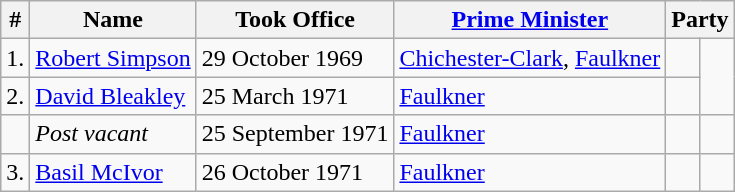<table class="wikitable">
<tr>
<th>#</th>
<th>Name</th>
<th>Took Office</th>
<th><a href='#'>Prime Minister</a></th>
<th colspan=2>Party</th>
</tr>
<tr>
<td>1.</td>
<td><a href='#'>Robert Simpson</a></td>
<td>29 October 1969</td>
<td><a href='#'>Chichester-Clark</a>, <a href='#'>Faulkner</a></td>
<td></td>
</tr>
<tr>
<td>2.</td>
<td><a href='#'>David Bleakley</a></td>
<td>25 March 1971</td>
<td><a href='#'>Faulkner</a></td>
<td></td>
</tr>
<tr>
<td></td>
<td><em>Post vacant</em></td>
<td>25 September 1971</td>
<td><a href='#'>Faulkner</a></td>
<td></td>
<td></td>
</tr>
<tr>
<td>3.</td>
<td><a href='#'>Basil McIvor</a></td>
<td>26 October 1971</td>
<td><a href='#'>Faulkner</a></td>
<td></td>
</tr>
</table>
